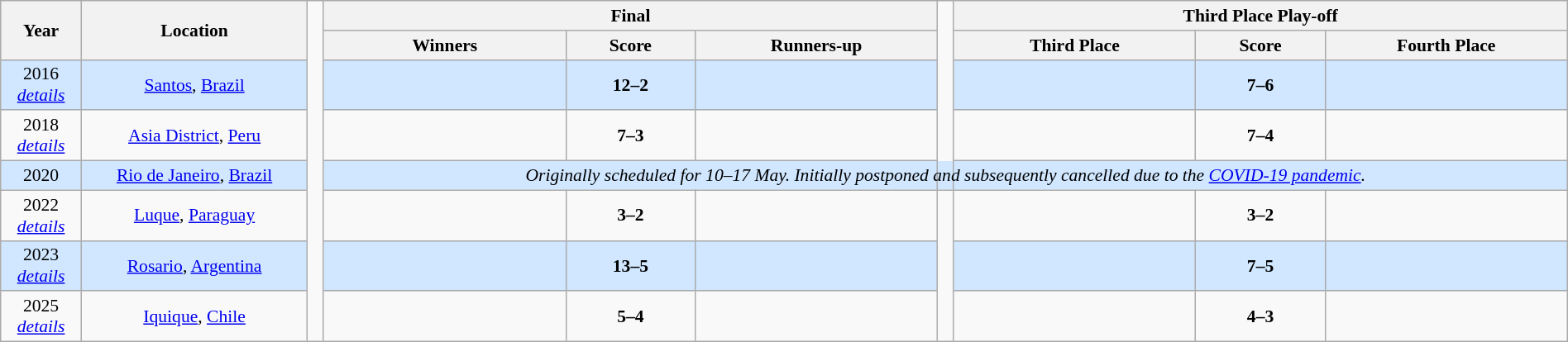<table class="wikitable" style="font-size:90%; width: 100%; text-align: center;">
<tr>
<th rowspan=2 width=5%>Year</th>
<th rowspan=2 width=14%>Location</th>
<td width = 1% rowspan=8></td>
<th colspan=3>Final</th>
<td width = 1% rowspan=5></td>
<th colspan=3>Third Place Play-off</th>
</tr>
<tr bgcolor=#EFEFEF>
<th width=15%>Winners</th>
<th width=8%>Score</th>
<th width=15%>Runners-up</th>
<th width=15%>Third Place</th>
<th width=8%>Score</th>
<th width=15%>Fourth Place</th>
</tr>
<tr bgcolor=#D0E7FF>
<td align="center">2016 <br> <em><a href='#'>details</a></em></td>
<td> <a href='#'>Santos</a>, <a href='#'>Brazil</a></td>
<td><strong></strong></td>
<td><strong>12–2</strong></td>
<td></td>
<td></td>
<td><strong>7–6</strong></td>
<td></td>
</tr>
<tr>
<td align="center">2018 <br> <em><a href='#'>details</a></em></td>
<td> <a href='#'>Asia District</a>, <a href='#'>Peru</a></td>
<td><strong></strong></td>
<td><strong>7–3</strong></td>
<td></td>
<td></td>
<td><strong>7–4</strong></td>
<td></td>
</tr>
<tr bgcolor=#D0E7FF>
<td align="center">2020</td>
<td> <a href='#'>Rio de Janeiro</a>, <a href='#'>Brazil</a></td>
<td colspan=10><em>Originally scheduled for 10–17 May. Initially postponed and subsequently cancelled due to the <a href='#'>COVID-19 pandemic</a>.</em></td>
</tr>
<tr>
<td align="center">2022 <br> <em><a href='#'>details</a></em></td>
<td> <a href='#'>Luque</a>, <a href='#'>Paraguay</a></td>
<td><strong></strong></td>
<td><strong>3–2</strong></td>
<td></td>
<td width = 1% rowspan=10></td>
<td></td>
<td><strong>3–2</strong></td>
<td></td>
</tr>
<tr bgcolor=#D0E7FF>
<td align="center">2023 <br> <em><a href='#'>details</a></em></td>
<td> <a href='#'>Rosario</a>, <a href='#'>Argentina</a></td>
<td><strong></strong></td>
<td><strong>13–5</strong></td>
<td></td>
<td></td>
<td><strong>7–5</strong></td>
<td></td>
</tr>
<tr>
<td align="center">2025 <br> <em><a href='#'>details</a></em></td>
<td> <a href='#'>Iquique</a>, <a href='#'>Chile</a></td>
<td><strong></strong></td>
<td><strong>5–4</strong></td>
<td></td>
<td></td>
<td><strong>4–3</strong></td>
<td></td>
</tr>
</table>
